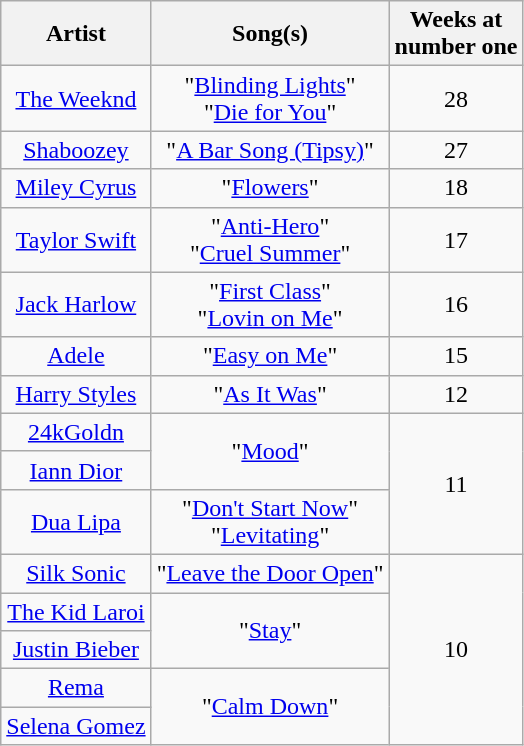<table class="wikitable sortable" border="1" style="text-align: center;">
<tr>
<th>Artist</th>
<th>Song(s)</th>
<th>Weeks at<br>number one</th>
</tr>
<tr>
<td><a href='#'>The Weeknd</a></td>
<td>"<a href='#'>Blinding Lights</a>"<br>"<a href='#'>Die for You</a>"</td>
<td>28</td>
</tr>
<tr>
<td><a href='#'>Shaboozey</a></td>
<td>"<a href='#'>A Bar Song (Tipsy)</a>"</td>
<td>27</td>
</tr>
<tr>
<td><a href='#'>Miley Cyrus</a></td>
<td>"<a href='#'>Flowers</a>"</td>
<td>18</td>
</tr>
<tr>
<td><a href='#'>Taylor Swift</a></td>
<td>"<a href='#'>Anti-Hero</a>"<br>"<a href='#'>Cruel Summer</a>"</td>
<td>17</td>
</tr>
<tr>
<td><a href='#'>Jack Harlow</a></td>
<td>"<a href='#'>First Class</a>"<br>"<a href='#'>Lovin on Me</a>"</td>
<td>16</td>
</tr>
<tr>
<td><a href='#'>Adele</a></td>
<td>"<a href='#'>Easy on Me</a>"</td>
<td>15</td>
</tr>
<tr>
<td><a href='#'>Harry Styles</a></td>
<td>"<a href='#'>As It Was</a>"</td>
<td>12</td>
</tr>
<tr>
<td><a href='#'>24kGoldn</a></td>
<td rowspan="2">"<a href='#'>Mood</a>"</td>
<td rowspan="3">11</td>
</tr>
<tr>
<td><a href='#'>Iann Dior</a></td>
</tr>
<tr>
<td><a href='#'>Dua Lipa</a></td>
<td>"<a href='#'>Don't Start Now</a>"<br>"<a href='#'>Levitating</a>"</td>
</tr>
<tr>
<td><a href='#'>Silk Sonic</a></td>
<td>"<a href='#'>Leave the Door Open</a>"</td>
<td rowspan="5">10</td>
</tr>
<tr>
<td><a href='#'>The Kid Laroi</a></td>
<td rowspan="2">"<a href='#'>Stay</a>"</td>
</tr>
<tr>
<td><a href='#'>Justin Bieber</a></td>
</tr>
<tr>
<td><a href='#'>Rema</a></td>
<td rowspan="2">"<a href='#'>Calm Down</a>"</td>
</tr>
<tr>
<td><a href='#'>Selena Gomez</a></td>
</tr>
</table>
